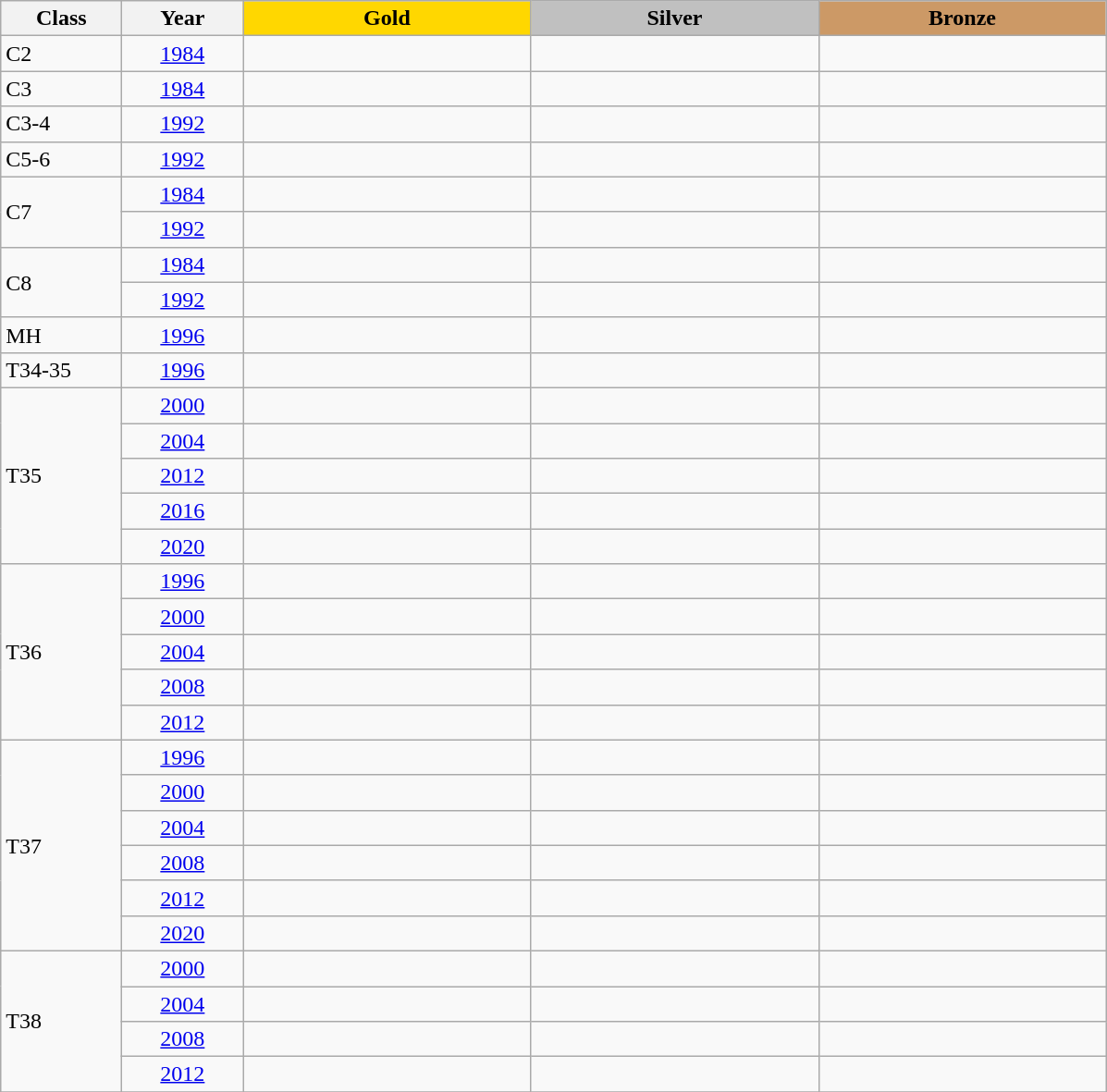<table class="wikitable">
<tr>
<th width=80>Class</th>
<th width=80>Year</th>
<td align=center width=200 bgcolor=gold><strong>Gold</strong></td>
<td align=center width=200 bgcolor=silver><strong>Silver</strong></td>
<td align=center width=200 bgcolor=cc9966><strong>Bronze</strong></td>
</tr>
<tr>
<td>C2</td>
<td align=center><a href='#'>1984</a></td>
<td></td>
<td></td>
<td></td>
</tr>
<tr>
<td>C3</td>
<td align=center><a href='#'>1984</a></td>
<td></td>
<td></td>
<td></td>
</tr>
<tr>
<td>C3-4</td>
<td align=center><a href='#'>1992</a></td>
<td></td>
<td></td>
<td></td>
</tr>
<tr>
<td>C5-6</td>
<td align=center><a href='#'>1992</a></td>
<td></td>
<td></td>
<td></td>
</tr>
<tr>
<td rowspan=2>C7</td>
<td align=center><a href='#'>1984</a></td>
<td></td>
<td></td>
<td></td>
</tr>
<tr>
<td align=center><a href='#'>1992</a></td>
<td></td>
<td></td>
<td></td>
</tr>
<tr>
<td rowspan=2>C8</td>
<td align=center><a href='#'>1984</a></td>
<td></td>
<td></td>
<td></td>
</tr>
<tr>
<td align=center><a href='#'>1992</a></td>
<td></td>
<td></td>
<td></td>
</tr>
<tr>
<td>MH</td>
<td align=center><a href='#'>1996</a></td>
<td></td>
<td></td>
<td></td>
</tr>
<tr>
<td>T34-35</td>
<td align=center><a href='#'>1996</a></td>
<td></td>
<td></td>
<td></td>
</tr>
<tr>
<td rowspan=5>T35</td>
<td align=center><a href='#'>2000</a></td>
<td></td>
<td></td>
<td></td>
</tr>
<tr>
<td align=center><a href='#'>2004</a></td>
<td></td>
<td></td>
<td></td>
</tr>
<tr>
<td align=center><a href='#'>2012</a></td>
<td></td>
<td></td>
<td></td>
</tr>
<tr>
<td align=center><a href='#'>2016</a></td>
<td></td>
<td></td>
<td></td>
</tr>
<tr>
<td align=center><a href='#'>2020</a></td>
<td></td>
<td></td>
<td></td>
</tr>
<tr>
<td rowspan=5>T36</td>
<td align=center><a href='#'>1996</a></td>
<td></td>
<td></td>
<td></td>
</tr>
<tr>
<td align=center><a href='#'>2000</a></td>
<td></td>
<td></td>
<td></td>
</tr>
<tr>
<td align=center><a href='#'>2004</a></td>
<td></td>
<td></td>
<td></td>
</tr>
<tr>
<td align=center><a href='#'>2008</a></td>
<td></td>
<td></td>
<td></td>
</tr>
<tr>
<td align=center><a href='#'>2012</a></td>
<td></td>
<td></td>
<td></td>
</tr>
<tr>
<td rowspan=6>T37</td>
<td align=center><a href='#'>1996</a></td>
<td></td>
<td></td>
<td></td>
</tr>
<tr>
<td align=center><a href='#'>2000</a></td>
<td></td>
<td></td>
<td></td>
</tr>
<tr>
<td align=center><a href='#'>2004</a></td>
<td></td>
<td></td>
<td></td>
</tr>
<tr>
<td align=center><a href='#'>2008</a></td>
<td></td>
<td></td>
<td></td>
</tr>
<tr>
<td align=center><a href='#'>2012</a></td>
<td></td>
<td></td>
<td></td>
</tr>
<tr>
<td align=center><a href='#'>2020</a></td>
<td></td>
<td></td>
<td></td>
</tr>
<tr>
<td rowspan=4>T38</td>
<td align=center><a href='#'>2000</a></td>
<td></td>
<td></td>
<td></td>
</tr>
<tr>
<td align=center><a href='#'>2004</a></td>
<td></td>
<td></td>
<td></td>
</tr>
<tr>
<td align=center><a href='#'>2008</a></td>
<td></td>
<td></td>
<td></td>
</tr>
<tr>
<td align=center><a href='#'>2012</a></td>
<td></td>
<td></td>
<td></td>
</tr>
<tr>
</tr>
</table>
